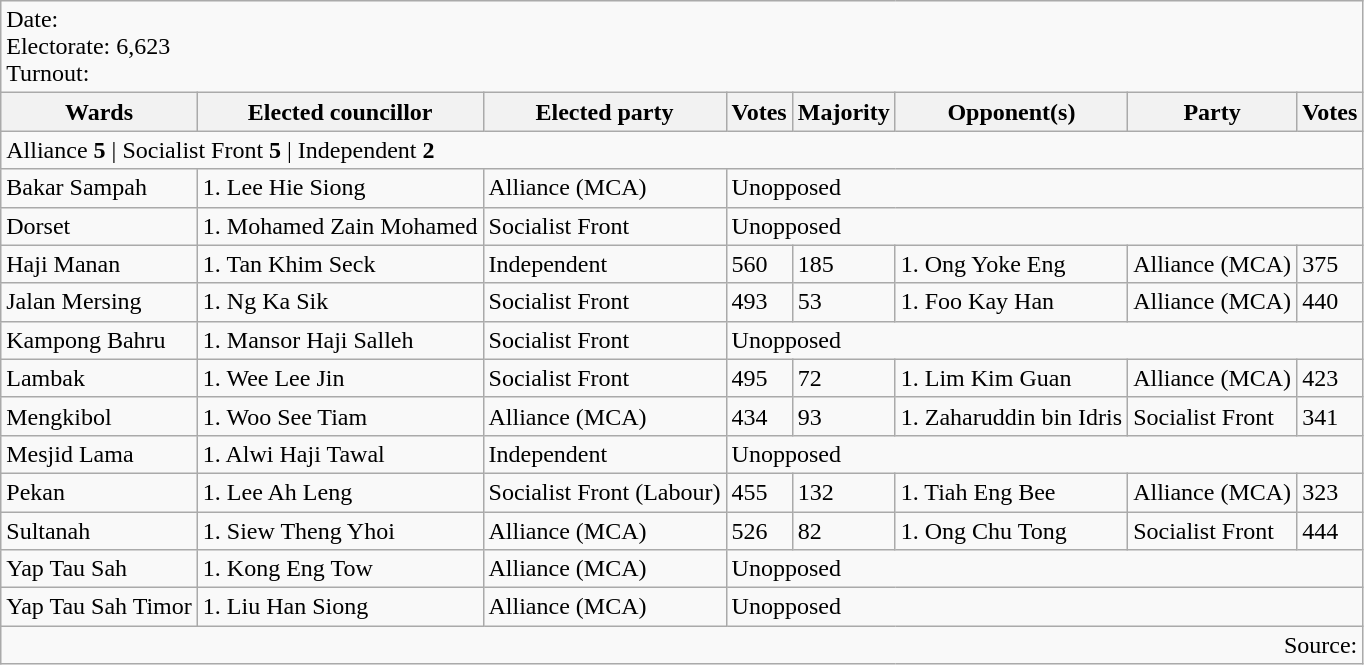<table class=wikitable>
<tr>
<td colspan=8>Date: <br>Electorate: 6,623 <br>Turnout:</td>
</tr>
<tr>
<th>Wards</th>
<th>Elected councillor</th>
<th>Elected party</th>
<th>Votes</th>
<th>Majority</th>
<th>Opponent(s)</th>
<th>Party</th>
<th>Votes</th>
</tr>
<tr>
<td colspan=8>Alliance <strong>5</strong> | Socialist Front <strong>5</strong> | Independent <strong>2</strong></td>
</tr>
<tr>
<td>Bakar Sampah</td>
<td>1. Lee Hie Siong</td>
<td>Alliance (MCA)</td>
<td colspan=5>Unopposed</td>
</tr>
<tr>
<td>Dorset</td>
<td>1. Mohamed Zain Mohamed</td>
<td>Socialist Front</td>
<td colspan=5>Unopposed</td>
</tr>
<tr>
<td>Haji Manan</td>
<td>1. Tan Khim Seck</td>
<td>Independent</td>
<td>560</td>
<td>185</td>
<td>1. Ong Yoke Eng</td>
<td>Alliance (MCA)</td>
<td>375</td>
</tr>
<tr>
<td>Jalan Mersing</td>
<td>1. Ng Ka Sik</td>
<td>Socialist Front</td>
<td>493</td>
<td>53</td>
<td>1. Foo Kay Han</td>
<td>Alliance (MCA)</td>
<td>440</td>
</tr>
<tr>
<td>Kampong Bahru</td>
<td>1. Mansor Haji Salleh</td>
<td>Socialist Front</td>
<td colspan=5>Unopposed</td>
</tr>
<tr>
<td>Lambak</td>
<td>1. Wee Lee Jin</td>
<td>Socialist Front</td>
<td>495</td>
<td>72</td>
<td>1. Lim Kim Guan</td>
<td>Alliance (MCA)</td>
<td>423</td>
</tr>
<tr>
<td>Mengkibol</td>
<td>1. Woo See Tiam</td>
<td>Alliance (MCA)</td>
<td>434</td>
<td>93</td>
<td>1. Zaharuddin bin Idris</td>
<td>Socialist Front</td>
<td>341</td>
</tr>
<tr>
<td>Mesjid Lama</td>
<td>1. Alwi Haji Tawal</td>
<td>Independent</td>
<td colspan=5>Unopposed</td>
</tr>
<tr>
<td>Pekan</td>
<td>1. Lee Ah Leng</td>
<td>Socialist Front (Labour)</td>
<td>455</td>
<td>132</td>
<td>1. Tiah Eng Bee</td>
<td>Alliance (MCA)</td>
<td>323</td>
</tr>
<tr>
<td>Sultanah</td>
<td>1. Siew Theng Yhoi</td>
<td>Alliance (MCA)</td>
<td>526</td>
<td>82</td>
<td>1. Ong Chu Tong</td>
<td>Socialist Front</td>
<td>444</td>
</tr>
<tr>
<td>Yap Tau Sah</td>
<td>1. Kong Eng Tow</td>
<td>Alliance (MCA)</td>
<td colspan=5>Unopposed</td>
</tr>
<tr>
<td>Yap Tau Sah Timor</td>
<td>1. Liu Han Siong</td>
<td>Alliance (MCA)</td>
<td colspan=5>Unopposed</td>
</tr>
<tr>
<td colspan=8 align=right>Source: </td>
</tr>
</table>
